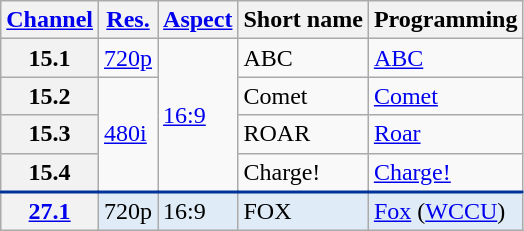<table class="wikitable">
<tr>
<th scope = "col"><a href='#'>Channel</a></th>
<th scope = "col"><a href='#'>Res.</a></th>
<th scope = "col"><a href='#'>Aspect</a></th>
<th scope = "col">Short name</th>
<th scope = "col">Programming</th>
</tr>
<tr>
<th scope = "row">15.1</th>
<td><a href='#'>720p</a></td>
<td rowspan=4><a href='#'>16:9</a></td>
<td>ABC</td>
<td><a href='#'>ABC</a></td>
</tr>
<tr>
<th scope = "row">15.2</th>
<td rowspan=3><a href='#'>480i</a></td>
<td>Comet</td>
<td><a href='#'>Comet</a></td>
</tr>
<tr>
<th scope = "row">15.3</th>
<td>ROAR</td>
<td><a href='#'>Roar</a></td>
</tr>
<tr>
<th scope = "row">15.4</th>
<td>Charge!</td>
<td><a href='#'>Charge!</a></td>
</tr>
<tr style="background-color:#DFEBF6; border-top: 2px solid #003399;">
<th scope = "row"><a href='#'>27.1</a></th>
<td>720p</td>
<td>16:9</td>
<td>FOX</td>
<td><a href='#'>Fox</a> (<a href='#'>WCCU</a>)</td>
</tr>
</table>
